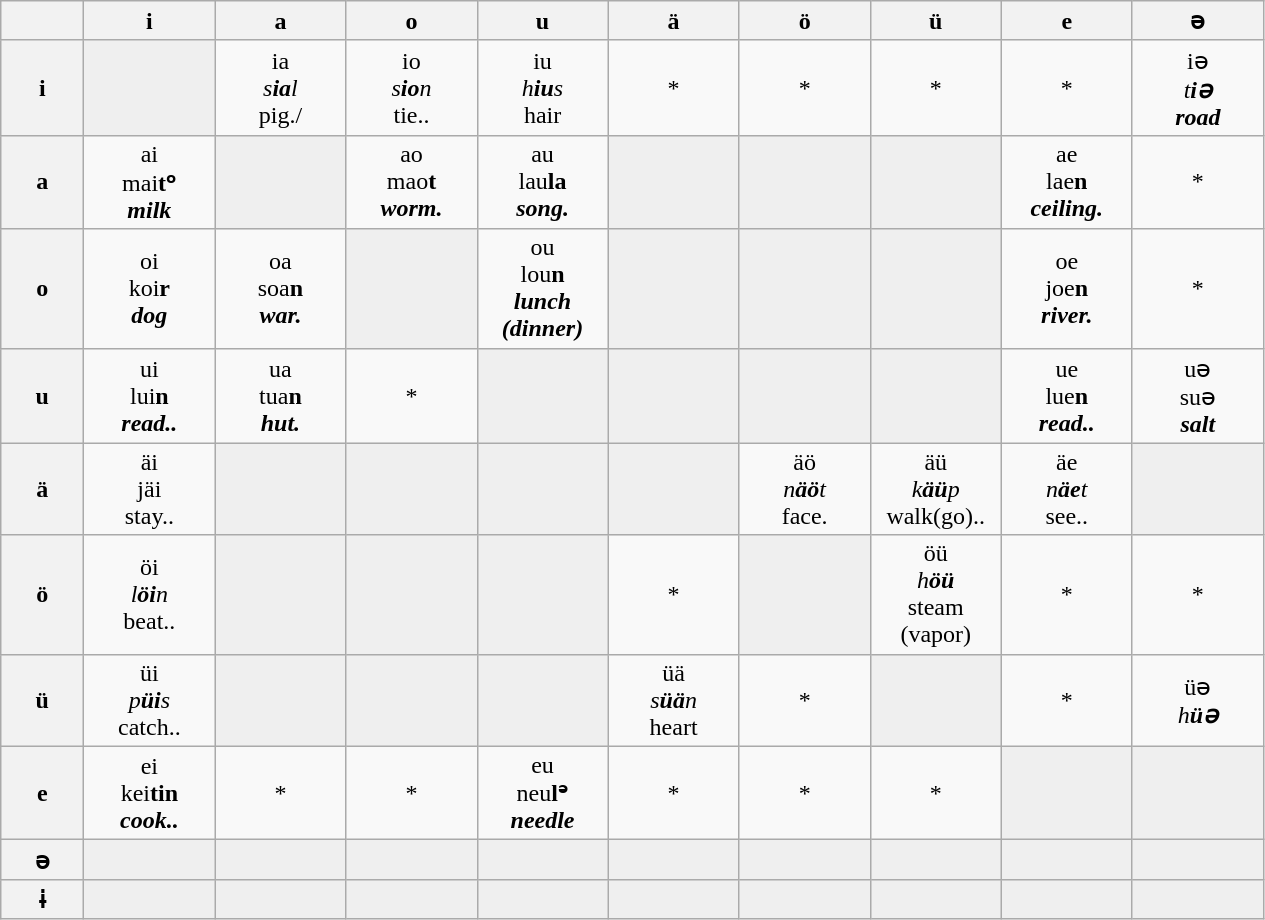<table class="wikitable" style="text-align:center">
<tr>
<th style="width: 3em;"></th>
<th style="width: 5em;">i</th>
<th style="width: 5em;">a</th>
<th style="width: 5em;">o</th>
<th style="width: 5em;">u</th>
<th style="width: 5em;">ä</th>
<th style="width: 5em;">ö</th>
<th style="width: 5em;">ü</th>
<th style="width: 5em;">e</th>
<th style="width: 5em;">ə</th>
</tr>
<tr>
<th>i</th>
<td style="background: #efefef;"></td>
<td>ia <br> <em>s<strong>ia</strong>l</em> <br> pig./</td>
<td>io <br> <em>s<strong>io</strong>n</em> <br> tie..</td>
<td>iu <br> <em>h<strong>iu</strong>s</em> <br> hair</td>
<td>*</td>
<td>*</td>
<td>*</td>
<td>*</td>
<td>iə <br> <em>t<strong>iə<strong><em> <br> road</td>
</tr>
<tr>
<th>a</th>
<td>ai <br> </em>m</strong>ai<strong>tᵒ<em> <br> milk</td>
<td style="background: #efefef;"></td>
<td>ao <br> </em>m</strong>ao<strong>t<em> <br> worm.</td>
<td>au <br> </em>l</strong>au<strong>la<em> <br> song.</td>
<td style="background: #efefef;"></td>
<td style="background: #efefef;"></td>
<td style="background: #efefef;"></td>
<td>ae <br> </em>l</strong>ae<strong>n<em> <br> ceiling.</td>
<td>*</td>
</tr>
<tr>
<th>o</th>
<td>oi <br> </em>k</strong>oi<strong>r<em> <br> dog</td>
<td>oa <br> </em>s</strong>oa<strong>n<em> <br> war.</td>
<td style="background: #efefef;"></td>
<td>ou <br> </em>l</strong>ou<strong>n<em> <br> lunch (dinner)</td>
<td style="background: #efefef;"></td>
<td style="background: #efefef;"></td>
<td style="background: #efefef;"></td>
<td>oe <br> </em>j</strong>oe<strong>n<em> <br> river.</td>
<td>*</td>
</tr>
<tr>
<th>u</th>
<td>ui <br> </em>l</strong>ui<strong>n<em> <br> read..</td>
<td>ua <br> </em>t</strong>ua<strong>n<em> <br> hut.</td>
<td>*</td>
<td style="background: #efefef;"></td>
<td style="background: #efefef;"></td>
<td style="background: #efefef;"></td>
<td style="background: #efefef;"></td>
<td>ue <br> </em>l</strong>ue<strong>n<em> <br> read..</td>
<td>uə <br> </em>s</strong>uə<strong><em> <br> salt</td>
</tr>
<tr>
<th>ä</th>
<td>äi <br> </em>j</strong>äi</em></strong> <br> stay..</td>
<td style="background: #efefef;"></td>
<td style="background: #efefef;"></td>
<td style="background: #efefef;"></td>
<td style="background: #efefef;"></td>
<td>äö <br> <em>n<strong>äö</strong>t</em> <br> face.</td>
<td>äü <br> <em>k<strong>äü</strong>p</em> <br> walk(go)..</td>
<td>äe <br> <em>n<strong>äe</strong>t</em> <br> see..</td>
<td style="background: #efefef;"></td>
</tr>
<tr>
<th>ö</th>
<td>öi <br> <em>l<strong>öi</strong>n</em> <br> beat..</td>
<td style="background: #efefef;"></td>
<td style="background: #efefef;"></td>
<td style="background: #efefef;"></td>
<td>*</td>
<td style="background: #efefef;"></td>
<td>öü <br> <em>h<strong>öü</strong></em> <br> steam (vapor)</td>
<td>*</td>
<td>*</td>
</tr>
<tr>
<th>ü</th>
<td>üi <br> <em>p<strong>üi</strong>s</em> <br> catch..</td>
<td style="background: #efefef;"></td>
<td style="background: #efefef;"></td>
<td style="background: #efefef;"></td>
<td>üä <br> <em>s<strong>üä</strong>n</em> <br> heart</td>
<td>*</td>
<td style="background: #efefef;"></td>
<td>*</td>
<td>üə <br> <em>h<strong>üə<strong><em> <br> </td>
</tr>
<tr>
<th>e</th>
<td>ei <br> </em>k</strong>ei<strong>tin<em> <br> cook..</td>
<td>*</td>
<td>*</td>
<td>eu <br> </em>n</strong>eu<strong>lᵊ<em> <br> needle</td>
<td>*</td>
<td>*</td>
<td>*</td>
<td style="background: #efefef;"></td>
<td style="background: #efefef;"></td>
</tr>
<tr>
<th>ə</th>
<td style="background: #efefef;"></td>
<td style="background: #efefef;"></td>
<td style="background: #efefef;"></td>
<td style="background: #efefef;"></td>
<td style="background: #efefef;"></td>
<td style="background: #efefef;"></td>
<td style="background: #efefef;"></td>
<td style="background: #efefef;"></td>
<td style="background: #efefef;"></td>
</tr>
<tr>
<th>ɨ</th>
<td style="background: #efefef;"></td>
<td style="background: #efefef;"></td>
<td style="background: #efefef;"></td>
<td style="background: #efefef;"></td>
<td style="background: #efefef;"></td>
<td style="background: #efefef;"></td>
<td style="background: #efefef;"></td>
<td style="background: #efefef;"></td>
<td style="background: #efefef;"></td>
</tr>
</table>
